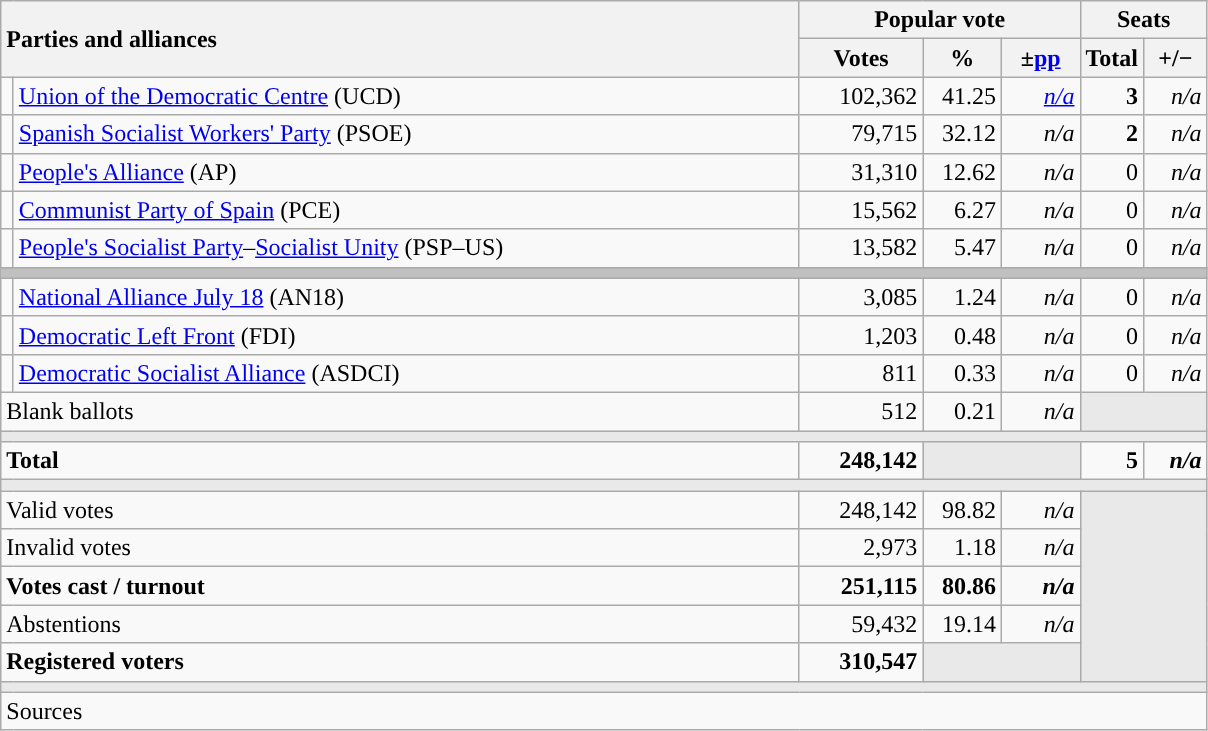<table class="wikitable" style="text-align:right;">
<tr>
<th style="text-align:left;" rowspan="2" colspan="2" width="525">Parties and alliances</th>
<th colspan="3">Popular vote</th>
<th colspan="2">Seats</th>
</tr>
<tr>
<th width="75">Votes</th>
<th width="45">%</th>
<th width="45">±<a href='#'>pp</a></th>
<th width="35">Total</th>
<th width="35">+/−</th>
</tr>
<tr>
<td width="1" style="color:inherit;background:"></td>
<td align="left"><a href='#'>Union of the Democratic Centre</a> (UCD)</td>
<td>102,362</td>
<td>41.25</td>
<td><em><a href='#'>n/a</a></em></td>
<td><strong>3</strong></td>
<td><em>n/a</em></td>
</tr>
<tr>
<td style="color:inherit;background:"></td>
<td align="left"><a href='#'>Spanish Socialist Workers' Party</a> (PSOE)</td>
<td>79,715</td>
<td>32.12</td>
<td><em>n/a</em></td>
<td><strong>2</strong></td>
<td><em>n/a</em></td>
</tr>
<tr>
<td style="color:inherit;background:"></td>
<td align="left"><a href='#'>People's Alliance</a> (AP)</td>
<td>31,310</td>
<td>12.62</td>
<td><em>n/a</em></td>
<td>0</td>
<td><em>n/a</em></td>
</tr>
<tr>
<td style="color:inherit;background:"></td>
<td align="left"><a href='#'>Communist Party of Spain</a> (PCE)</td>
<td>15,562</td>
<td>6.27</td>
<td><em>n/a</em></td>
<td>0</td>
<td><em>n/a</em></td>
</tr>
<tr>
<td style="color:inherit;background:"></td>
<td align="left"><a href='#'>People's Socialist Party</a>–<a href='#'>Socialist Unity</a> (PSP–US)</td>
<td>13,582</td>
<td>5.47</td>
<td><em>n/a</em></td>
<td>0</td>
<td><em>n/a</em></td>
</tr>
<tr>
<td colspan="7" bgcolor="#C0C0C0"></td>
</tr>
<tr>
<td style="color:inherit;background:"></td>
<td align="left"><a href='#'>National Alliance July 18</a> (AN18)</td>
<td>3,085</td>
<td>1.24</td>
<td><em>n/a</em></td>
<td>0</td>
<td><em>n/a</em></td>
</tr>
<tr>
<td style="color:inherit;background:"></td>
<td align="left"><a href='#'>Democratic Left Front</a> (FDI)</td>
<td>1,203</td>
<td>0.48</td>
<td><em>n/a</em></td>
<td>0</td>
<td><em>n/a</em></td>
</tr>
<tr>
<td style="color:inherit;background:"></td>
<td align="left"><a href='#'>Democratic Socialist Alliance</a> (ASDCI)</td>
<td>811</td>
<td>0.33</td>
<td><em>n/a</em></td>
<td>0</td>
<td><em>n/a</em></td>
</tr>
<tr>
<td align="left" colspan="2">Blank ballots</td>
<td>512</td>
<td>0.21</td>
<td><em>n/a</em></td>
<td bgcolor="#E9E9E9" colspan="2"></td>
</tr>
<tr>
<td colspan="7" bgcolor="#E9E9E9"></td>
</tr>
<tr style="font-weight:bold;">
<td align="left" colspan="2">Total</td>
<td>248,142</td>
<td bgcolor="#E9E9E9" colspan="2"></td>
<td>5</td>
<td><em>n/a</em></td>
</tr>
<tr>
<td colspan="7" bgcolor="#E9E9E9"></td>
</tr>
<tr>
<td align="left" colspan="2">Valid votes</td>
<td>248,142</td>
<td>98.82</td>
<td><em>n/a</em></td>
<td bgcolor="#E9E9E9" colspan="2" rowspan="5"></td>
</tr>
<tr>
<td align="left" colspan="2">Invalid votes</td>
<td>2,973</td>
<td>1.18</td>
<td><em>n/a</em></td>
</tr>
<tr style="font-weight:bold;">
<td align="left" colspan="2">Votes cast / turnout</td>
<td>251,115</td>
<td>80.86</td>
<td><em>n/a</em></td>
</tr>
<tr>
<td align="left" colspan="2">Abstentions</td>
<td>59,432</td>
<td>19.14</td>
<td><em>n/a</em></td>
</tr>
<tr style="font-weight:bold;">
<td align="left" colspan="2">Registered voters</td>
<td>310,547</td>
<td bgcolor="#E9E9E9" colspan="2"></td>
</tr>
<tr>
<td colspan="7" bgcolor="#E9E9E9"></td>
</tr>
<tr>
<td align="left" colspan="7">Sources</td>
</tr>
</table>
